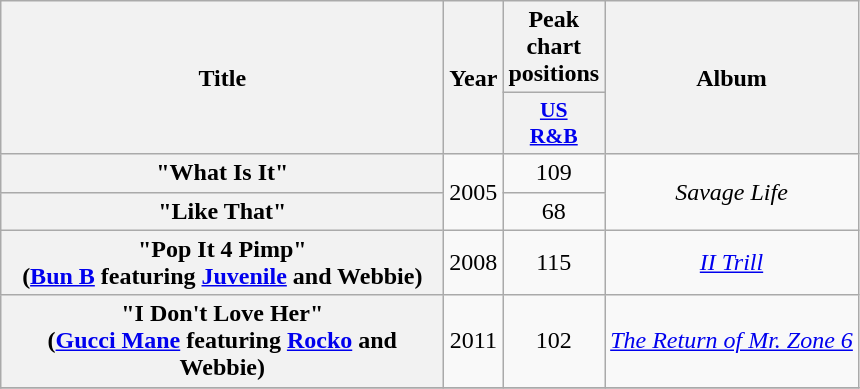<table class="wikitable plainrowheaders" style="text-align:center;">
<tr>
<th scope="col" rowspan="2" style="width:18em;">Title</th>
<th scope="col" rowspan="2">Year</th>
<th scope="col" colspan="1">Peak chart positions</th>
<th scope="col" rowspan="2">Album</th>
</tr>
<tr>
<th style="width:3em;font-size:90%;"><a href='#'>US<br>R&B</a><br></th>
</tr>
<tr>
<th scope="row">"What Is It"</th>
<td rowspan="2">2005</td>
<td>109</td>
<td rowspan="2"><em>Savage Life</em></td>
</tr>
<tr>
<th scope="row">"Like That"</th>
<td>68</td>
</tr>
<tr>
<th scope="row">"Pop It 4 Pimp"<br><span>(<a href='#'>Bun B</a> featuring <a href='#'>Juvenile</a> and Webbie)</span></th>
<td>2008</td>
<td>115</td>
<td><em><a href='#'>II Trill</a></em></td>
</tr>
<tr>
<th scope="row">"I Don't Love Her"<br><span>(<a href='#'>Gucci Mane</a> featuring <a href='#'>Rocko</a> and Webbie)</span></th>
<td>2011</td>
<td>102</td>
<td><em><a href='#'>The Return of Mr. Zone 6</a></em></td>
</tr>
<tr>
</tr>
</table>
